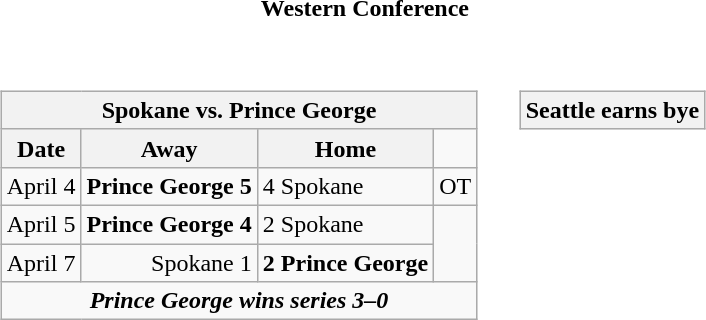<table cellspacing="10">
<tr>
<th colspan="2">Western Conference</th>
</tr>
<tr>
<td valign="top"><br><table class="wikitable">
<tr>
<th bgcolor="#DDDDDD" colspan="4">Spokane vs. Prince George</th>
</tr>
<tr>
<th>Date</th>
<th>Away</th>
<th>Home</th>
</tr>
<tr>
<td>April 4</td>
<td align="right"><strong>Prince George 5</strong></td>
<td>4 Spokane</td>
<td>OT</td>
</tr>
<tr>
<td>April 5</td>
<td align="right"><strong>Prince George 4</strong></td>
<td>2 Spokane</td>
</tr>
<tr>
<td>April 7</td>
<td align="right">Spokane 1</td>
<td><strong>2 Prince George</strong></td>
</tr>
<tr align="center">
<td colspan="4"><strong><em>Prince George wins series 3–0</em></strong></td>
</tr>
</table>
</td>
<td valign="top"><br><table class="wikitable">
<tr>
<th bgcolor="#DDDDDD" colspan="4">Seattle earns bye</th>
</tr>
</table>
</td>
</tr>
</table>
